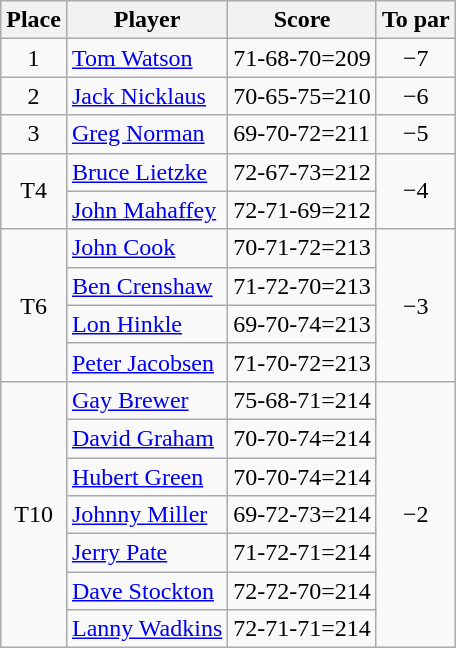<table class="wikitable">
<tr>
<th>Place</th>
<th>Player</th>
<th>Score</th>
<th>To par</th>
</tr>
<tr>
<td align="center">1</td>
<td> <a href='#'>Tom Watson</a></td>
<td>71-68-70=209</td>
<td align="center">−7</td>
</tr>
<tr>
<td align="center">2</td>
<td> <a href='#'>Jack Nicklaus</a></td>
<td>70-65-75=210</td>
<td align="center">−6</td>
</tr>
<tr>
<td align="center">3</td>
<td> <a href='#'>Greg Norman</a></td>
<td>69-70-72=211</td>
<td align="center">−5</td>
</tr>
<tr>
<td rowspan=2 align="center">T4</td>
<td> <a href='#'>Bruce Lietzke</a></td>
<td>72-67-73=212</td>
<td rowspan=2 align="center">−4</td>
</tr>
<tr>
<td> <a href='#'>John Mahaffey</a></td>
<td>72-71-69=212</td>
</tr>
<tr>
<td rowspan=4 align="center">T6</td>
<td> <a href='#'>John Cook</a></td>
<td>70-71-72=213</td>
<td rowspan=4 align="center">−3</td>
</tr>
<tr>
<td> <a href='#'>Ben Crenshaw</a></td>
<td>71-72-70=213</td>
</tr>
<tr>
<td> <a href='#'>Lon Hinkle</a></td>
<td>69-70-74=213</td>
</tr>
<tr>
<td> <a href='#'>Peter Jacobsen</a></td>
<td>71-70-72=213</td>
</tr>
<tr>
<td rowspan=7 align="center">T10</td>
<td> <a href='#'>Gay Brewer</a></td>
<td>75-68-71=214</td>
<td rowspan=7 align="center">−2</td>
</tr>
<tr>
<td> <a href='#'>David Graham</a></td>
<td>70-70-74=214</td>
</tr>
<tr>
<td> <a href='#'>Hubert Green</a></td>
<td>70-70-74=214</td>
</tr>
<tr>
<td> <a href='#'>Johnny Miller</a></td>
<td>69-72-73=214</td>
</tr>
<tr>
<td> <a href='#'>Jerry Pate</a></td>
<td>71-72-71=214</td>
</tr>
<tr>
<td> <a href='#'>Dave Stockton</a></td>
<td>72-72-70=214</td>
</tr>
<tr>
<td> <a href='#'>Lanny Wadkins</a></td>
<td>72-71-71=214</td>
</tr>
</table>
